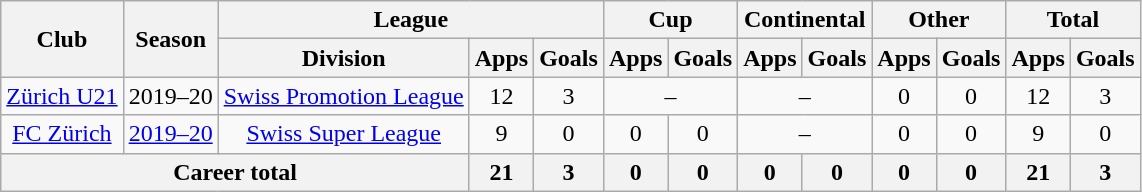<table class="wikitable" style="text-align: center">
<tr>
<th rowspan="2">Club</th>
<th rowspan="2">Season</th>
<th colspan="3">League</th>
<th colspan="2">Cup</th>
<th colspan="2">Continental</th>
<th colspan="2">Other</th>
<th colspan="2">Total</th>
</tr>
<tr>
<th>Division</th>
<th>Apps</th>
<th>Goals</th>
<th>Apps</th>
<th>Goals</th>
<th>Apps</th>
<th>Goals</th>
<th>Apps</th>
<th>Goals</th>
<th>Apps</th>
<th>Goals</th>
</tr>
<tr>
<td><a href='#'>Zürich U21</a></td>
<td>2019–20</td>
<td><a href='#'>Swiss Promotion League</a></td>
<td>12</td>
<td>3</td>
<td colspan="2">–</td>
<td colspan="2">–</td>
<td>0</td>
<td>0</td>
<td>12</td>
<td>3</td>
</tr>
<tr>
<td><a href='#'>FC Zürich</a></td>
<td><a href='#'>2019–20</a></td>
<td><a href='#'>Swiss Super League</a></td>
<td>9</td>
<td>0</td>
<td>0</td>
<td>0</td>
<td colspan="2">–</td>
<td>0</td>
<td>0</td>
<td>9</td>
<td>0</td>
</tr>
<tr>
<th colspan="3">Career total</th>
<th>21</th>
<th>3</th>
<th>0</th>
<th>0</th>
<th>0</th>
<th>0</th>
<th>0</th>
<th>0</th>
<th>21</th>
<th>3</th>
</tr>
</table>
